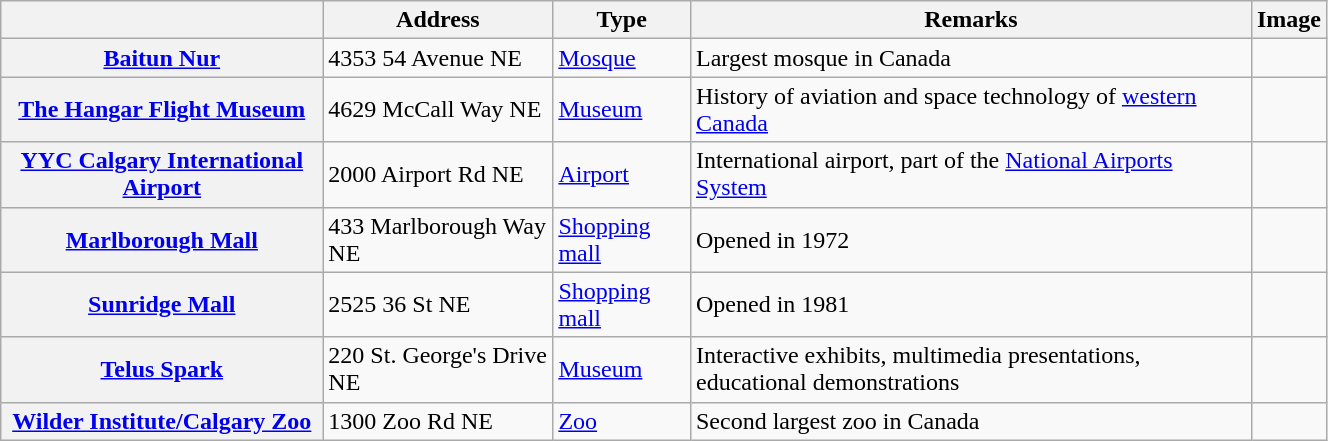<table class="wikitable sortable" style="width:70%;">
<tr>
<th></th>
<th>Address</th>
<th>Type</th>
<th>Remarks</th>
<th>Image</th>
</tr>
<tr>
<th><a href='#'>Baitun Nur</a></th>
<td>4353 54 Avenue NE<br><small></small></td>
<td><a href='#'>Mosque</a></td>
<td>Largest mosque in Canada</td>
<td></td>
</tr>
<tr>
<th><a href='#'>The Hangar Flight Museum</a></th>
<td>4629 McCall Way NE<br><small></small></td>
<td><a href='#'>Museum</a></td>
<td>History of aviation and space technology of <a href='#'>western Canada</a></td>
<td></td>
</tr>
<tr>
<th><a href='#'>YYC Calgary International Airport</a></th>
<td>2000 Airport Rd NE<br><small></small></td>
<td><a href='#'>Airport</a></td>
<td>International airport, part of the <a href='#'>National Airports System</a></td>
<td></td>
</tr>
<tr>
<th><a href='#'>Marlborough Mall</a></th>
<td>433 Marlborough Way NE<br><small></small></td>
<td><a href='#'>Shopping mall</a></td>
<td>Opened in 1972</td>
<td></td>
</tr>
<tr>
<th><a href='#'>Sunridge Mall</a></th>
<td>2525 36 St NE<br><small></small></td>
<td><a href='#'>Shopping mall</a></td>
<td>Opened in 1981</td>
<td></td>
</tr>
<tr>
<th><a href='#'>Telus Spark</a></th>
<td>220 St. George's Drive NE<br><small></small></td>
<td><a href='#'>Museum</a></td>
<td>Interactive exhibits, multimedia presentations, educational demonstrations</td>
<td></td>
</tr>
<tr>
<th><a href='#'>Wilder Institute/Calgary Zoo</a></th>
<td>1300 Zoo Rd NE<br><small></small></td>
<td><a href='#'>Zoo</a></td>
<td>Second largest zoo in Canada</td>
<td></td>
</tr>
</table>
